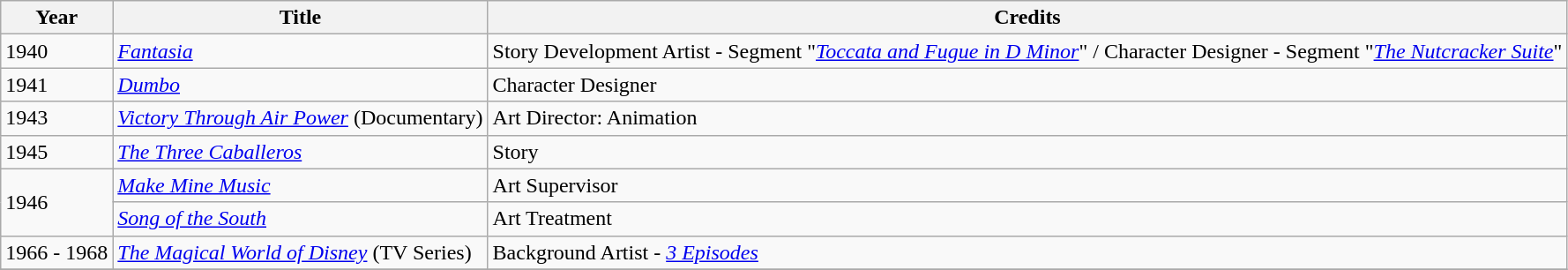<table class="wikitable sortable">
<tr>
<th>Year</th>
<th>Title</th>
<th>Credits</th>
</tr>
<tr>
<td>1940</td>
<td><em><a href='#'>Fantasia</a></em></td>
<td>Story Development Artist - Segment "<em><a href='#'>Toccata and Fugue in D Minor</a></em>" / Character Designer - Segment "<em><a href='#'>The Nutcracker Suite</a></em>"</td>
</tr>
<tr>
<td>1941</td>
<td><em><a href='#'>Dumbo</a></em></td>
<td>Character Designer</td>
</tr>
<tr>
<td>1943</td>
<td><em><a href='#'>Victory Through Air Power</a></em> (Documentary)</td>
<td>Art Director: Animation</td>
</tr>
<tr>
<td>1945</td>
<td><em><a href='#'>The Three Caballeros</a></em></td>
<td>Story</td>
</tr>
<tr>
<td rowspan="2">1946</td>
<td><em><a href='#'>Make Mine Music</a></em></td>
<td>Art Supervisor</td>
</tr>
<tr>
<td><em><a href='#'>Song of the South</a></em></td>
<td>Art Treatment</td>
</tr>
<tr>
<td>1966 - 1968</td>
<td><em><a href='#'>The Magical World of Disney</a></em> (TV Series)</td>
<td>Background Artist - <em><a href='#'>3 Episodes</a></em></td>
</tr>
<tr>
</tr>
</table>
